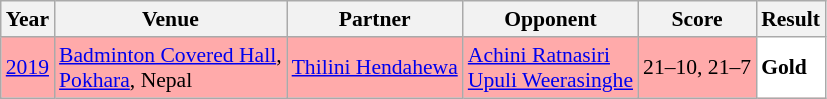<table class="sortable wikitable" style="font-size: 90%;">
<tr>
<th>Year</th>
<th>Venue</th>
<th>Partner</th>
<th>Opponent</th>
<th>Score</th>
<th>Result</th>
</tr>
<tr style="background:#FFAAAA">
<td align="center"><a href='#'>2019</a></td>
<td align="left"><a href='#'>Badminton Covered Hall</a>,<br><a href='#'>Pokhara</a>, Nepal</td>
<td align="left"> <a href='#'>Thilini Hendahewa</a></td>
<td align="left"> <a href='#'>Achini Ratnasiri</a><br> <a href='#'>Upuli Weerasinghe</a></td>
<td align="left">21–10, 21–7</td>
<td style="text-align:left; background:white"> <strong>Gold</strong></td>
</tr>
</table>
